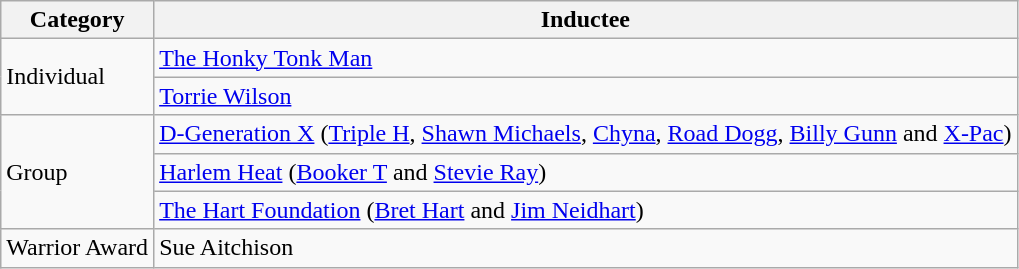<table class="wikitable">
<tr>
<th>Category</th>
<th>Inductee</th>
</tr>
<tr>
<td rowspan="2">Individual</td>
<td><a href='#'>The Honky Tonk Man</a></td>
</tr>
<tr>
<td><a href='#'>Torrie Wilson</a></td>
</tr>
<tr>
<td rowspan="3">Group</td>
<td><a href='#'>D-Generation X</a> (<a href='#'>Triple H</a>, <a href='#'>Shawn Michaels</a>, <a href='#'>Chyna</a>, <a href='#'>Road Dogg</a>, <a href='#'>Billy Gunn</a> and <a href='#'>X-Pac</a>)</td>
</tr>
<tr>
<td><a href='#'>Harlem Heat</a> (<a href='#'>Booker T</a> and <a href='#'>Stevie Ray</a>)</td>
</tr>
<tr>
<td><a href='#'>The Hart Foundation</a> (<a href='#'>Bret Hart</a> and <a href='#'>Jim Neidhart</a>)</td>
</tr>
<tr>
<td>Warrior Award</td>
<td>Sue Aitchison</td>
</tr>
</table>
